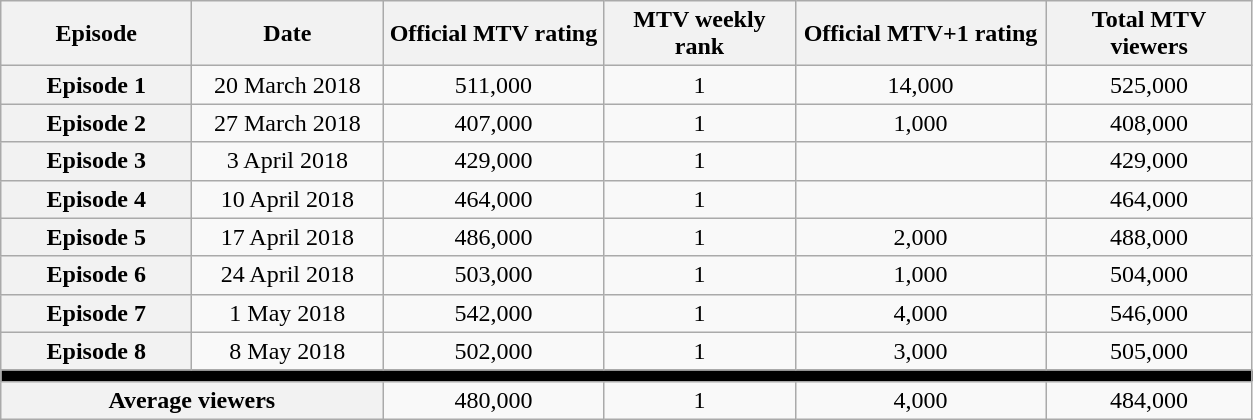<table class="wikitable sortable" style="text-align:center">
<tr>
<th scope="col" style="width:120px;">Episode</th>
<th scope="col" style="width:120px;">Date</th>
<th scope="col" style="width:140px;">Official MTV rating</th>
<th scope="col" style="width:120px;">MTV weekly rank</th>
<th scope="col" style="width:160px;">Official MTV+1 rating</th>
<th scope="col" style="width:130px;">Total MTV viewers</th>
</tr>
<tr>
<th scope="row">Episode 1</th>
<td>20 March 2018</td>
<td>511,000</td>
<td>1</td>
<td>14,000</td>
<td>525,000</td>
</tr>
<tr>
<th scope="row">Episode 2</th>
<td>27 March 2018</td>
<td>407,000</td>
<td>1</td>
<td>1,000</td>
<td>408,000</td>
</tr>
<tr>
<th scope="row">Episode 3</th>
<td>3 April 2018</td>
<td>429,000</td>
<td>1</td>
<td></td>
<td>429,000</td>
</tr>
<tr>
<th scope="row">Episode 4</th>
<td>10 April 2018</td>
<td>464,000</td>
<td>1</td>
<td></td>
<td>464,000</td>
</tr>
<tr>
<th scope="row">Episode 5</th>
<td>17 April 2018</td>
<td>486,000</td>
<td>1</td>
<td>2,000</td>
<td>488,000</td>
</tr>
<tr>
<th scope="row">Episode 6</th>
<td>24 April 2018</td>
<td>503,000</td>
<td>1</td>
<td>1,000</td>
<td>504,000</td>
</tr>
<tr>
<th scope="row">Episode 7</th>
<td>1 May 2018</td>
<td>542,000</td>
<td>1</td>
<td>4,000</td>
<td>546,000</td>
</tr>
<tr>
<th scope="row">Episode 8</th>
<td>8 May 2018</td>
<td>502,000</td>
<td>1</td>
<td>3,000</td>
<td>505,000</td>
</tr>
<tr>
<th style="background:#000;" colspan="6"></th>
</tr>
<tr>
<th colspan="2"><strong>Average viewers</strong></th>
<td>480,000</td>
<td>1</td>
<td>4,000</td>
<td>484,000</td>
</tr>
</table>
